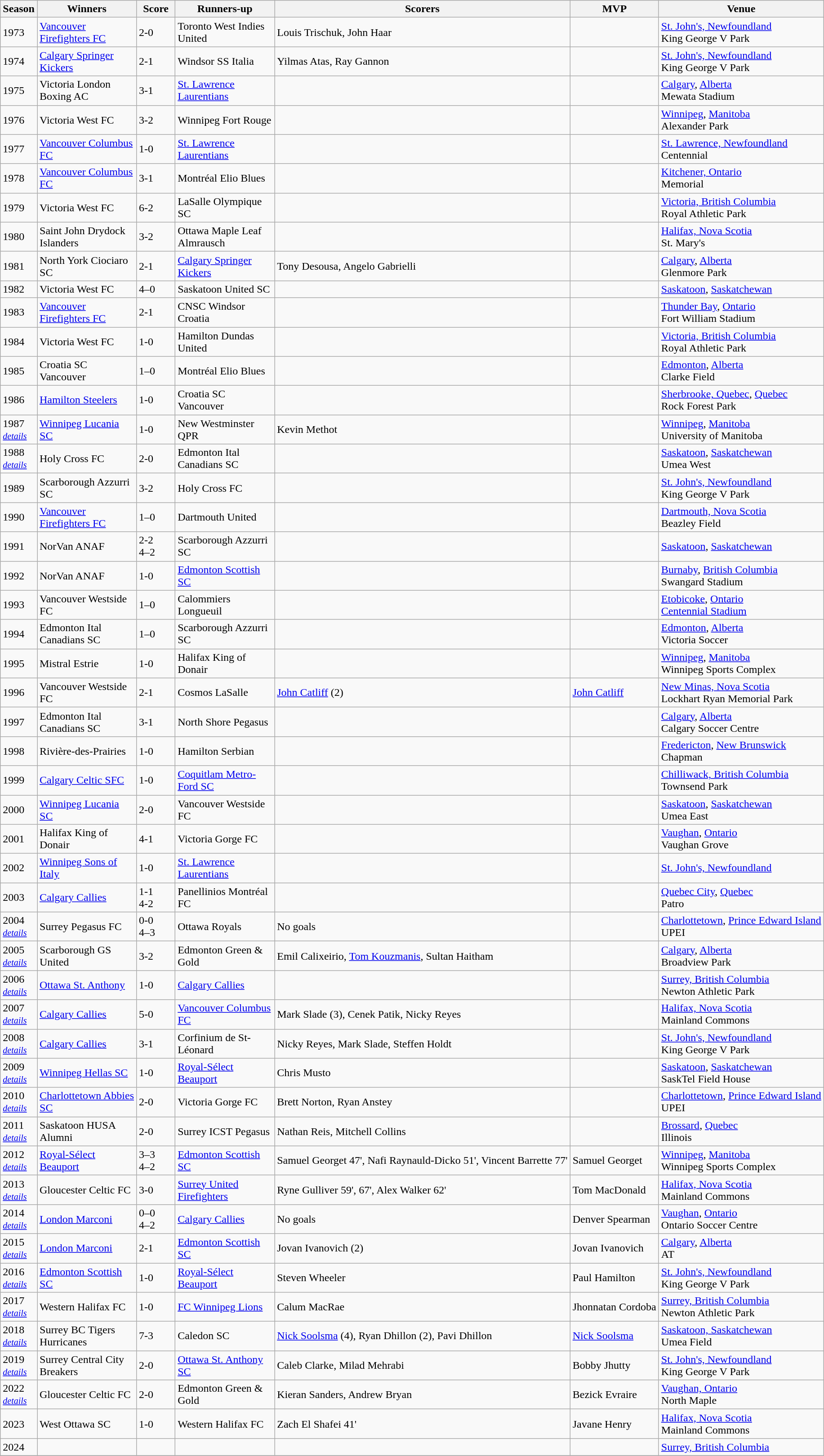<table class="sortable wikitable">
<tr>
<th style="text-align: center">Season</th>
<th width=140px>Winners</th>
<th width=50px>Score</th>
<th width=140px>Runners-up</th>
<th>Scorers</th>
<th>MVP</th>
<th>Venue</th>
</tr>
<tr>
<td>1973</td>
<td><a href='#'>Vancouver Firefighters FC</a></td>
<td>2-0</td>
<td>Toronto West Indies United</td>
<td>Louis Trischuk, John Haar</td>
<td></td>
<td><a href='#'>St. John's, Newfoundland</a><br>King George V Park</td>
</tr>
<tr>
<td>1974</td>
<td><a href='#'>Calgary Springer Kickers</a></td>
<td>2-1</td>
<td>Windsor SS Italia</td>
<td>Yilmas Atas, Ray Gannon</td>
<td></td>
<td><a href='#'>St. John's, Newfoundland</a><br>King George V Park</td>
</tr>
<tr>
<td>1975</td>
<td>Victoria London Boxing AC</td>
<td>3-1</td>
<td><a href='#'>St. Lawrence Laurentians</a></td>
<td></td>
<td></td>
<td><a href='#'>Calgary</a>, <a href='#'>Alberta</a><br>Mewata Stadium</td>
</tr>
<tr>
<td>1976</td>
<td>Victoria West FC</td>
<td>3-2</td>
<td>Winnipeg Fort Rouge</td>
<td></td>
<td></td>
<td><a href='#'>Winnipeg</a>, <a href='#'>Manitoba</a><br>Alexander Park</td>
</tr>
<tr>
<td>1977</td>
<td><a href='#'>Vancouver Columbus FC</a></td>
<td>1-0</td>
<td><a href='#'>St. Lawrence Laurentians</a></td>
<td></td>
<td></td>
<td><a href='#'>St. Lawrence, Newfoundland</a><br>Centennial</td>
</tr>
<tr>
<td>1978</td>
<td><a href='#'>Vancouver Columbus FC</a></td>
<td>3-1</td>
<td>Montréal Elio Blues</td>
<td></td>
<td></td>
<td><a href='#'>Kitchener, Ontario</a><br>Memorial</td>
</tr>
<tr>
<td>1979</td>
<td>Victoria West FC</td>
<td>6-2</td>
<td>LaSalle Olympique SC</td>
<td></td>
<td></td>
<td><a href='#'>Victoria, British Columbia</a><br>Royal Athletic Park</td>
</tr>
<tr>
<td>1980</td>
<td>Saint John Drydock Islanders</td>
<td>3-2</td>
<td>Ottawa Maple Leaf Almrausch</td>
<td></td>
<td></td>
<td><a href='#'>Halifax, Nova Scotia</a><br>St. Mary's</td>
</tr>
<tr>
<td>1981</td>
<td>North York Ciociaro SC</td>
<td>2-1</td>
<td><a href='#'>Calgary Springer Kickers</a></td>
<td>Tony Desousa, Angelo Gabrielli</td>
<td></td>
<td><a href='#'>Calgary</a>, <a href='#'>Alberta</a><br>Glenmore Park</td>
</tr>
<tr>
<td>1982</td>
<td>Victoria West FC</td>
<td>4–0</td>
<td>Saskatoon United SC</td>
<td></td>
<td></td>
<td><a href='#'>Saskatoon</a>, <a href='#'>Saskatchewan</a></td>
</tr>
<tr>
<td>1983</td>
<td><a href='#'>Vancouver Firefighters FC</a></td>
<td>2-1</td>
<td>CNSC Windsor Croatia</td>
<td></td>
<td></td>
<td><a href='#'>Thunder Bay</a>, <a href='#'>Ontario</a><br>Fort William Stadium</td>
</tr>
<tr>
<td>1984</td>
<td>Victoria West FC</td>
<td>1-0</td>
<td>Hamilton Dundas United</td>
<td></td>
<td></td>
<td><a href='#'>Victoria, British Columbia</a><br>Royal Athletic Park</td>
</tr>
<tr>
<td>1985</td>
<td>Croatia SC Vancouver</td>
<td>1–0</td>
<td>Montréal Elio Blues</td>
<td></td>
<td></td>
<td><a href='#'>Edmonton</a>, <a href='#'>Alberta</a><br>Clarke Field</td>
</tr>
<tr>
<td>1986</td>
<td><a href='#'>Hamilton Steelers</a></td>
<td>1-0</td>
<td>Croatia SC Vancouver</td>
<td></td>
<td></td>
<td><a href='#'>Sherbrooke, Quebec</a>, <a href='#'>Quebec</a><br>Rock Forest Park</td>
</tr>
<tr>
<td>1987<br><small><em><a href='#'>details</a></em></small></td>
<td><a href='#'>Winnipeg Lucania SC</a></td>
<td>1-0</td>
<td>New Westminster QPR</td>
<td>Kevin Methot</td>
<td></td>
<td><a href='#'>Winnipeg</a>, <a href='#'>Manitoba</a><br>University of Manitoba</td>
</tr>
<tr>
<td>1988<br><small><em><a href='#'>details</a></em></small></td>
<td>Holy Cross FC</td>
<td>2-0</td>
<td>Edmonton Ital Canadians SC</td>
<td></td>
<td></td>
<td><a href='#'>Saskatoon</a>, <a href='#'>Saskatchewan</a><br>Umea West</td>
</tr>
<tr>
<td>1989</td>
<td>Scarborough Azzurri SC</td>
<td>3-2</td>
<td>Holy Cross FC</td>
<td></td>
<td></td>
<td><a href='#'>St. John's, Newfoundland</a><br>King George V Park</td>
</tr>
<tr>
<td>1990</td>
<td><a href='#'>Vancouver Firefighters FC</a></td>
<td>1–0</td>
<td>Dartmouth United</td>
<td></td>
<td></td>
<td><a href='#'>Dartmouth, Nova Scotia</a><br>Beazley Field</td>
</tr>
<tr>
<td>1991</td>
<td>NorVan ANAF</td>
<td>2-2<br>4–2 </td>
<td>Scarborough Azzurri SC</td>
<td></td>
<td></td>
<td><a href='#'>Saskatoon</a>, <a href='#'>Saskatchewan</a></td>
</tr>
<tr>
<td>1992</td>
<td>NorVan ANAF</td>
<td>1-0</td>
<td><a href='#'>Edmonton Scottish SC</a></td>
<td></td>
<td></td>
<td><a href='#'>Burnaby</a>, <a href='#'>British Columbia</a><br>Swangard Stadium</td>
</tr>
<tr>
<td>1993</td>
<td>Vancouver Westside FC</td>
<td>1–0</td>
<td>Calommiers Longueuil</td>
<td></td>
<td></td>
<td><a href='#'>Etobicoke</a>, <a href='#'>Ontario</a><br><a href='#'>Centennial Stadium</a></td>
</tr>
<tr>
<td>1994</td>
<td>Edmonton Ital Canadians SC</td>
<td>1–0</td>
<td>Scarborough Azzurri SC</td>
<td></td>
<td></td>
<td><a href='#'>Edmonton</a>, <a href='#'>Alberta</a><br>Victoria Soccer</td>
</tr>
<tr>
<td>1995</td>
<td>Mistral Estrie</td>
<td>1-0</td>
<td>Halifax King of Donair</td>
<td></td>
<td></td>
<td><a href='#'>Winnipeg</a>, <a href='#'>Manitoba</a><br>Winnipeg Sports Complex</td>
</tr>
<tr>
<td>1996</td>
<td>Vancouver Westside FC</td>
<td>2-1</td>
<td>Cosmos LaSalle</td>
<td><a href='#'>John Catliff</a> (2)</td>
<td><a href='#'>John Catliff</a></td>
<td><a href='#'>New Minas, Nova Scotia</a><br>Lockhart Ryan Memorial Park</td>
</tr>
<tr>
<td>1997</td>
<td>Edmonton Ital Canadians SC</td>
<td>3-1</td>
<td>North Shore Pegasus</td>
<td></td>
<td></td>
<td><a href='#'>Calgary</a>, <a href='#'>Alberta</a><br>Calgary Soccer Centre</td>
</tr>
<tr>
<td>1998</td>
<td>Rivière-des-Prairies</td>
<td>1-0</td>
<td>Hamilton Serbian</td>
<td></td>
<td></td>
<td><a href='#'>Fredericton</a>, <a href='#'>New Brunswick</a><br>Chapman</td>
</tr>
<tr>
<td>1999</td>
<td><a href='#'>Calgary Celtic SFC</a></td>
<td>1-0</td>
<td><a href='#'>Coquitlam Metro-Ford SC</a></td>
<td></td>
<td></td>
<td><a href='#'>Chilliwack, British Columbia</a><br>Townsend Park</td>
</tr>
<tr>
<td>2000</td>
<td><a href='#'>Winnipeg Lucania SC</a></td>
<td>2-0</td>
<td>Vancouver Westside FC</td>
<td></td>
<td></td>
<td><a href='#'>Saskatoon</a>, <a href='#'>Saskatchewan</a><br>Umea East</td>
</tr>
<tr>
<td>2001</td>
<td>Halifax King of Donair</td>
<td>4-1</td>
<td>Victoria Gorge FC</td>
<td></td>
<td></td>
<td><a href='#'>Vaughan</a>, <a href='#'>Ontario</a><br>Vaughan Grove</td>
</tr>
<tr>
<td>2002</td>
<td><a href='#'>Winnipeg Sons of Italy</a></td>
<td>1-0 </td>
<td><a href='#'>St. Lawrence Laurentians</a></td>
<td></td>
<td></td>
<td><a href='#'>St. John's, Newfoundland</a><br></td>
</tr>
<tr>
<td>2003</td>
<td><a href='#'>Calgary Callies</a></td>
<td>1-1 <br> 4-2 </td>
<td>Panellinios Montréal FC</td>
<td></td>
<td></td>
<td><a href='#'>Quebec City</a>, <a href='#'>Quebec</a><br>Patro</td>
</tr>
<tr>
<td>2004<br><small><em><a href='#'>details</a></em></small></td>
<td>Surrey Pegasus FC</td>
<td>0-0 <br>4–3 </td>
<td>Ottawa Royals</td>
<td>No goals</td>
<td></td>
<td><a href='#'>Charlottetown</a>, <a href='#'>Prince Edward Island</a><br>UPEI</td>
</tr>
<tr>
<td>2005<br><small><em><a href='#'>details</a></em></small></td>
<td>Scarborough GS United</td>
<td>3-2</td>
<td>Edmonton Green & Gold</td>
<td>Emil Calixeirio, <a href='#'>Tom Kouzmanis</a>, Sultan Haitham</td>
<td></td>
<td><a href='#'>Calgary</a>, <a href='#'>Alberta</a><br>Broadview Park</td>
</tr>
<tr>
<td>2006<br><small><em><a href='#'>details</a></em></small></td>
<td><a href='#'>Ottawa St. Anthony</a></td>
<td>1-0</td>
<td><a href='#'>Calgary Callies</a></td>
<td></td>
<td></td>
<td><a href='#'>Surrey, British Columbia</a><br>Newton Athletic Park</td>
</tr>
<tr>
<td>2007<br><small><em><a href='#'>details</a></em></small></td>
<td><a href='#'>Calgary Callies</a></td>
<td>5-0</td>
<td><a href='#'>Vancouver Columbus FC</a></td>
<td>Mark Slade (3), Cenek Patik, Nicky Reyes</td>
<td></td>
<td><a href='#'>Halifax, Nova Scotia</a><br>Mainland Commons</td>
</tr>
<tr>
<td>2008<br><small><em><a href='#'>details</a></em></small></td>
<td><a href='#'>Calgary Callies</a></td>
<td>3-1</td>
<td>Corfinium de St-Léonard</td>
<td>Nicky Reyes, Mark Slade, Steffen Holdt</td>
<td></td>
<td><a href='#'>St. John's, Newfoundland</a><br>King George V Park</td>
</tr>
<tr>
<td>2009<br><small><em><a href='#'>details</a></em></small></td>
<td><a href='#'>Winnipeg Hellas SC</a></td>
<td>1-0</td>
<td><a href='#'>Royal-Sélect Beauport</a></td>
<td>Chris Musto</td>
<td></td>
<td><a href='#'>Saskatoon</a>, <a href='#'>Saskatchewan</a><br>SaskTel Field House</td>
</tr>
<tr>
<td>2010<br><small><em><a href='#'>details</a></em></small></td>
<td><a href='#'>Charlottetown Abbies SC</a></td>
<td>2-0</td>
<td>Victoria Gorge FC</td>
<td>Brett Norton, Ryan Anstey</td>
<td></td>
<td><a href='#'>Charlottetown</a>, <a href='#'>Prince Edward Island</a><br>UPEI</td>
</tr>
<tr>
<td>2011<br><small><em><a href='#'>details</a></em></small></td>
<td>Saskatoon HUSA Alumni</td>
<td>2-0</td>
<td>Surrey ICST Pegasus</td>
<td>Nathan Reis, Mitchell Collins</td>
<td></td>
<td><a href='#'>Brossard</a>, <a href='#'>Quebec</a><br>Illinois</td>
</tr>
<tr>
<td>2012<br><small><em><a href='#'>details</a></em></small></td>
<td><a href='#'>Royal-Sélect Beauport</a></td>
<td>3–3<br>4–2</td>
<td><a href='#'>Edmonton Scottish SC</a></td>
<td>Samuel Georget 47', Nafi Raynauld-Dicko 51', Vincent Barrette 77'</td>
<td>Samuel Georget</td>
<td><a href='#'>Winnipeg</a>, <a href='#'>Manitoba</a><br>Winnipeg Sports Complex</td>
</tr>
<tr>
<td>2013<br><small><em><a href='#'>details</a></em></small></td>
<td>Gloucester Celtic FC</td>
<td>3-0</td>
<td><a href='#'>Surrey United Firefighters</a></td>
<td>Ryne Gulliver 59', 67', Alex Walker 62'</td>
<td>Tom MacDonald</td>
<td><a href='#'>Halifax, Nova Scotia</a><br>Mainland Commons</td>
</tr>
<tr>
<td>2014<br><small><em><a href='#'>details</a></em></small></td>
<td><a href='#'>London Marconi</a></td>
<td>0–0 <br>4–2 </td>
<td><a href='#'>Calgary Callies</a></td>
<td>No goals</td>
<td>Denver Spearman</td>
<td><a href='#'>Vaughan</a>, <a href='#'>Ontario</a><br>Ontario Soccer Centre</td>
</tr>
<tr>
<td>2015<br><small><em><a href='#'>details</a></em></small></td>
<td><a href='#'>London Marconi</a></td>
<td>2-1 </td>
<td><a href='#'>Edmonton Scottish SC</a></td>
<td>Jovan Ivanovich (2)</td>
<td>Jovan Ivanovich</td>
<td><a href='#'>Calgary</a>, <a href='#'>Alberta</a><br>AT</td>
</tr>
<tr>
<td>2016<br><small><em><a href='#'>details</a></em></small></td>
<td><a href='#'>Edmonton Scottish SC</a></td>
<td>1-0</td>
<td><a href='#'>Royal-Sélect Beauport</a></td>
<td>Steven Wheeler</td>
<td>Paul Hamilton</td>
<td><a href='#'>St. John's, Newfoundland</a><br>King George V Park</td>
</tr>
<tr>
<td>2017<br><small><em><a href='#'>details</a></em></small></td>
<td>Western Halifax FC</td>
<td>1-0</td>
<td><a href='#'>FC Winnipeg Lions</a></td>
<td>Calum MacRae</td>
<td>Jhonnatan Cordoba</td>
<td><a href='#'>Surrey, British Columbia</a><br>Newton Athletic Park</td>
</tr>
<tr>
<td>2018<br><small><em><a href='#'>details</a></em></small></td>
<td>Surrey BC Tigers Hurricanes</td>
<td>7-3</td>
<td>Caledon SC</td>
<td><a href='#'>Nick Soolsma</a> (4), Ryan Dhillon (2), Pavi Dhillon</td>
<td><a href='#'>Nick Soolsma</a></td>
<td><a href='#'>Saskatoon, Saskatchewan</a><br>Umea Field</td>
</tr>
<tr>
<td>2019<br><small><em><a href='#'>details</a></em></small></td>
<td>Surrey Central City Breakers</td>
<td>2-0</td>
<td><a href='#'>Ottawa St. Anthony SC</a></td>
<td>Caleb Clarke, Milad Mehrabi</td>
<td>Bobby Jhutty</td>
<td><a href='#'>St. John's, Newfoundland</a><br>King George V Park</td>
</tr>
<tr>
<td>2022<br><small><em><a href='#'>details</a></em></small></td>
<td>Gloucester Celtic FC</td>
<td>2-0</td>
<td>Edmonton Green & Gold</td>
<td>Kieran Sanders, Andrew Bryan</td>
<td>Bezick Evraire</td>
<td><a href='#'>Vaughan, Ontario</a><br>North Maple</td>
</tr>
<tr>
<td>2023</td>
<td>West Ottawa SC</td>
<td>1-0</td>
<td>Western Halifax FC</td>
<td>Zach El Shafei 41'</td>
<td>Javane Henry</td>
<td><a href='#'>Halifax, Nova Scotia</a><br>Mainland Commons</td>
</tr>
<tr>
<td>2024</td>
<td></td>
<td></td>
<td></td>
<td></td>
<td></td>
<td><a href='#'>Surrey, British Columbia</a></td>
</tr>
<tr>
</tr>
</table>
